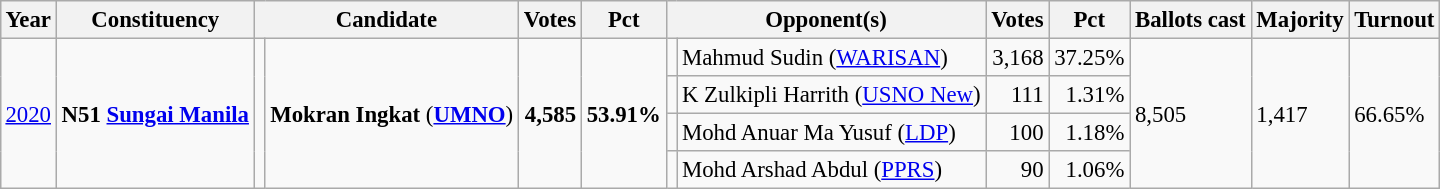<table class="wikitable" style="margin:0.5em ; font-size:95%">
<tr>
<th>Year</th>
<th>Constituency</th>
<th colspan=2>Candidate</th>
<th>Votes</th>
<th>Pct</th>
<th colspan=2>Opponent(s)</th>
<th>Votes</th>
<th>Pct</th>
<th>Ballots cast</th>
<th>Majority</th>
<th>Turnout</th>
</tr>
<tr>
<td rowspan=4><a href='#'>2020</a></td>
<td rowspan=4><strong>N51 <a href='#'>Sungai Manila</a></strong></td>
<td rowspan=4 ></td>
<td rowspan=4><strong>Mokran Ingkat</strong> (<a href='#'><strong>UMNO</strong></a>)</td>
<td rowspan=4 align=right><strong>4,585</strong></td>
<td rowspan=4><strong>53.91%</strong></td>
<td></td>
<td>Mahmud Sudin (<a href='#'>WARISAN</a>)</td>
<td align=right>3,168</td>
<td>37.25%</td>
<td rowspan=4>8,505</td>
<td rowspan=4>1,417</td>
<td rowspan=4>66.65%</td>
</tr>
<tr>
<td bgcolor=></td>
<td>K Zulkipli Harrith (<a href='#'>USNO New</a>)</td>
<td align=right>111</td>
<td align=right>1.31%</td>
</tr>
<tr>
<td bgcolor=></td>
<td>Mohd Anuar Ma Yusuf (<a href='#'>LDP</a>)</td>
<td align=right>100</td>
<td align=right>1.18%</td>
</tr>
<tr>
<td bgcolor=></td>
<td>Mohd Arshad Abdul (<a href='#'>PPRS</a>)</td>
<td align=right>90</td>
<td align=right>1.06%</td>
</tr>
</table>
